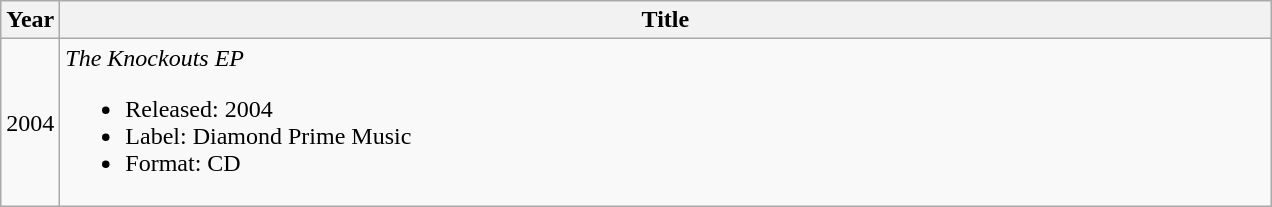<table class="wikitable">
<tr>
<th>Year</th>
<th style="width:800px;">Title</th>
</tr>
<tr>
<td>2004</td>
<td><em>The Knockouts EP</em><br><ul><li>Released: 2004</li><li>Label: Diamond Prime Music</li><li>Format: CD</li></ul></td>
</tr>
</table>
